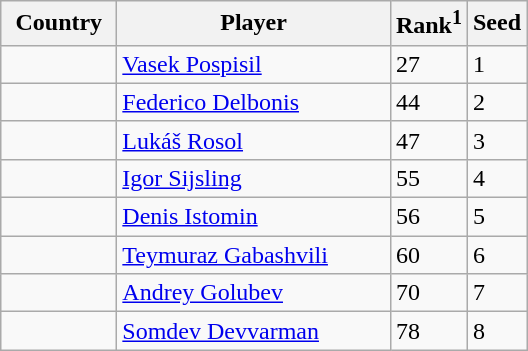<table class="sortable wikitable">
<tr>
<th width="70">Country</th>
<th width="175">Player</th>
<th>Rank<sup>1</sup></th>
<th>Seed</th>
</tr>
<tr>
<td></td>
<td><a href='#'>Vasek Pospisil</a></td>
<td>27</td>
<td>1</td>
</tr>
<tr>
<td></td>
<td><a href='#'>Federico Delbonis</a></td>
<td>44</td>
<td>2</td>
</tr>
<tr>
<td></td>
<td><a href='#'>Lukáš Rosol</a></td>
<td>47</td>
<td>3</td>
</tr>
<tr>
<td></td>
<td><a href='#'>Igor Sijsling</a></td>
<td>55</td>
<td>4</td>
</tr>
<tr>
<td></td>
<td><a href='#'>Denis Istomin</a></td>
<td>56</td>
<td>5</td>
</tr>
<tr>
<td></td>
<td><a href='#'>Teymuraz Gabashvili</a></td>
<td>60</td>
<td>6</td>
</tr>
<tr>
<td></td>
<td><a href='#'>Andrey Golubev</a></td>
<td>70</td>
<td>7</td>
</tr>
<tr>
<td></td>
<td><a href='#'>Somdev Devvarman</a></td>
<td>78</td>
<td>8</td>
</tr>
</table>
